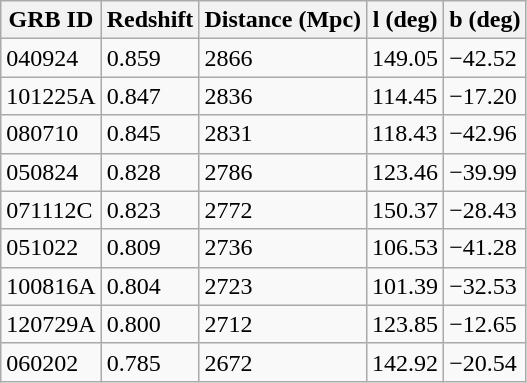<table class="wikitable sortable">
<tr>
<th>GRB ID</th>
<th>Redshift</th>
<th>Distance (Mpc)</th>
<th>l (deg)</th>
<th>b (deg)</th>
</tr>
<tr>
<td>040924</td>
<td>0.859</td>
<td>2866</td>
<td>149.05</td>
<td>−42.52</td>
</tr>
<tr>
<td>101225A</td>
<td>0.847</td>
<td>2836</td>
<td>114.45</td>
<td>−17.20</td>
</tr>
<tr>
<td>080710</td>
<td>0.845</td>
<td>2831</td>
<td>118.43</td>
<td>−42.96</td>
</tr>
<tr>
<td>050824</td>
<td>0.828</td>
<td>2786</td>
<td>123.46</td>
<td>−39.99</td>
</tr>
<tr>
<td>071112C</td>
<td>0.823</td>
<td>2772</td>
<td>150.37</td>
<td>−28.43</td>
</tr>
<tr>
<td>051022</td>
<td>0.809</td>
<td>2736</td>
<td>106.53</td>
<td>−41.28</td>
</tr>
<tr>
<td>100816A</td>
<td>0.804</td>
<td>2723</td>
<td>101.39</td>
<td>−32.53</td>
</tr>
<tr>
<td>120729A</td>
<td>0.800</td>
<td>2712</td>
<td>123.85</td>
<td>−12.65</td>
</tr>
<tr>
<td>060202</td>
<td>0.785</td>
<td>2672</td>
<td>142.92</td>
<td>−20.54</td>
</tr>
</table>
